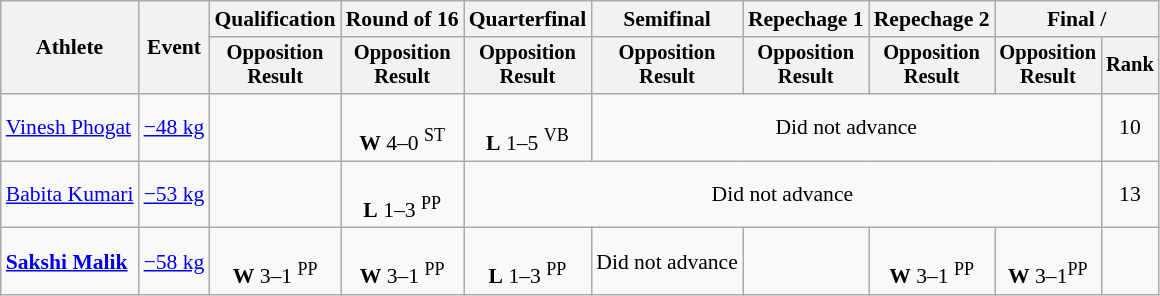<table class="wikitable" style="font-size:90%">
<tr>
<th rowspan=2>Athlete</th>
<th rowspan=2>Event</th>
<th>Qualification</th>
<th>Round of 16</th>
<th>Quarterfinal</th>
<th>Semifinal</th>
<th>Repechage 1</th>
<th>Repechage 2</th>
<th colspan=2>Final / </th>
</tr>
<tr style="font-size: 95%">
<th>Opposition<br>Result</th>
<th>Opposition<br>Result</th>
<th>Opposition<br>Result</th>
<th>Opposition<br>Result</th>
<th>Opposition<br>Result</th>
<th>Opposition<br>Result</th>
<th>Opposition<br>Result</th>
<th>Rank</th>
</tr>
<tr align=center>
<td align=left><a href='#'>Vinesh Phogat</a></td>
<td align=left><a href='#'>−48 kg</a></td>
<td></td>
<td><br><strong>W</strong> 4–0 <sup>ST</sup></td>
<td><br><strong>L</strong> 1–5 <sup>VB</sup></td>
<td colspan=4>Did not advance</td>
<td>10</td>
</tr>
<tr align=center>
<td align=left><a href='#'>Babita Kumari</a></td>
<td align=left><a href='#'>−53 kg</a></td>
<td></td>
<td><br><strong>L</strong> 1–3 <sup>PP</sup></td>
<td colspan=5>Did not advance</td>
<td>13</td>
</tr>
<tr align=center>
<td align=left><strong><a href='#'>Sakshi Malik</a></strong></td>
<td align=left><a href='#'>−58 kg</a></td>
<td><br><strong>W</strong> 3–1 <sup>PP</sup></td>
<td><br><strong>W</strong> 3–1 <sup>PP</sup></td>
<td><br><strong>L</strong> 1–3 <sup>PP</sup></td>
<td>Did not advance</td>
<td></td>
<td><br><strong>W</strong> 3–1 <sup>PP</sup></td>
<td><br><strong>W</strong> 3–1<sup>PP</sup></td>
<td></td>
</tr>
</table>
